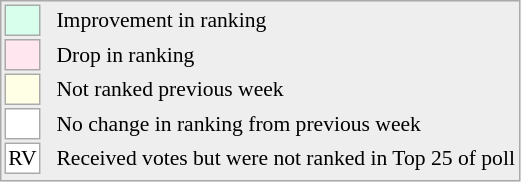<table style="font-size:90%; border:1px solid #aaa; white-space:nowrap; background:#eee;">
<tr>
<td style="background:#d8ffeb; width:20px; border:1px solid #aaa;"> </td>
<td rowspan=5> </td>
<td>Improvement in ranking</td>
</tr>
<tr>
<td style="background:#ffe6ef; width:20px; border:1px solid #aaa;"> </td>
<td>Drop in ranking</td>
</tr>
<tr>
<td style="background:#ffffe6; width:20px; border:1px solid #aaa;"> </td>
<td>Not ranked previous week</td>
</tr>
<tr>
<td style="background:#fff; width:20px; border:1px solid #aaa;"> </td>
<td>No change in ranking from previous week</td>
</tr>
<tr>
<td style="text-align:center; width:20px; border:1px solid #aaa; background:white;">RV</td>
<td>Received votes but were not ranked in Top 25 of poll</td>
</tr>
<tr>
</tr>
</table>
